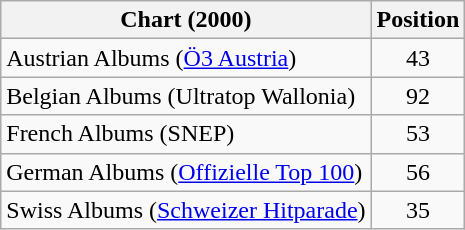<table class="wikitable sortable">
<tr>
<th>Chart (2000)</th>
<th>Position</th>
</tr>
<tr>
<td>Austrian Albums (<a href='#'>Ö3 Austria</a>)</td>
<td align="center">43</td>
</tr>
<tr>
<td>Belgian Albums (Ultratop Wallonia)</td>
<td align="center">92</td>
</tr>
<tr>
<td>French Albums (SNEP)</td>
<td align="center">53</td>
</tr>
<tr>
<td>German Albums (<a href='#'>Offizielle Top 100</a>)</td>
<td align="center">56</td>
</tr>
<tr>
<td>Swiss Albums (<a href='#'>Schweizer Hitparade</a>)</td>
<td align="center">35</td>
</tr>
</table>
